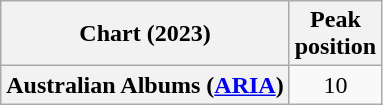<table class="wikitable plainrowheaders" style="text-align:center">
<tr>
<th scope="col">Chart (2023)</th>
<th scope="col">Peak<br>position</th>
</tr>
<tr>
<th scope="row">Australian Albums (<a href='#'>ARIA</a>)</th>
<td>10</td>
</tr>
</table>
